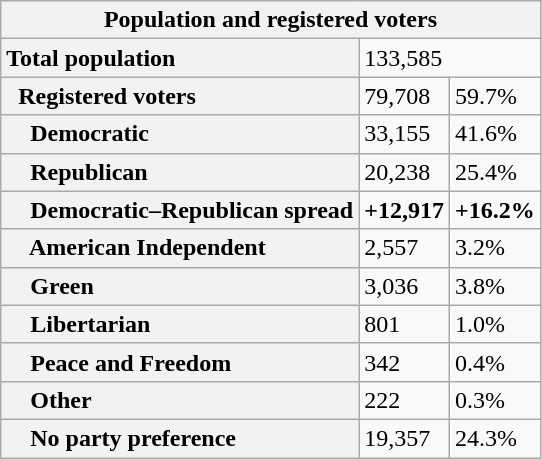<table class="wikitable collapsible collapsed">
<tr>
<th colspan="3">Population and registered voters</th>
</tr>
<tr>
<th scope="row" style="text-align: left;">Total population</th>
<td colspan="2">133,585</td>
</tr>
<tr>
<th scope="row" style="text-align: left;">  Registered voters</th>
<td>79,708</td>
<td>59.7%</td>
</tr>
<tr>
<th scope="row" style="text-align: left;">    Democratic</th>
<td>33,155</td>
<td>41.6%</td>
</tr>
<tr>
<th scope="row" style="text-align: left;">    Republican</th>
<td>20,238</td>
<td>25.4%</td>
</tr>
<tr>
<th scope="row" style="text-align: left;">    Democratic–Republican spread</th>
<td><span><strong>+12,917</strong></span></td>
<td><span><strong>+16.2%</strong></span></td>
</tr>
<tr>
<th scope="row" style="text-align: left;">    American Independent</th>
<td>2,557</td>
<td>3.2%</td>
</tr>
<tr>
<th scope="row" style="text-align: left;">    Green</th>
<td>3,036</td>
<td>3.8%</td>
</tr>
<tr>
<th scope="row" style="text-align: left;">    Libertarian</th>
<td>801</td>
<td>1.0%</td>
</tr>
<tr>
<th scope="row" style="text-align: left;">    Peace and Freedom</th>
<td>342</td>
<td>0.4%</td>
</tr>
<tr>
<th scope="row" style="text-align: left;">    Other</th>
<td>222</td>
<td>0.3%</td>
</tr>
<tr>
<th scope="row" style="text-align: left;">    No party preference</th>
<td>19,357</td>
<td>24.3%</td>
</tr>
</table>
